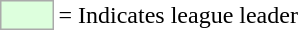<table>
<tr>
<td style="background:#DDFFDD; border:1px solid #aaa; width:2em;"></td>
<td>= Indicates league leader</td>
</tr>
</table>
